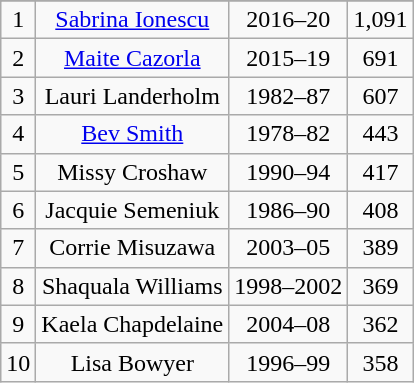<table class="wikitable">
<tr>
</tr>
<tr>
</tr>
<tr align=center>
<td>1</td>
<td><a href='#'>Sabrina Ionescu</a></td>
<td>2016–20</td>
<td>1,091</td>
</tr>
<tr align=center>
<td>2</td>
<td><a href='#'>Maite Cazorla</a></td>
<td>2015–19</td>
<td>691</td>
</tr>
<tr align=center>
<td>3</td>
<td>Lauri Landerholm</td>
<td>1982–87</td>
<td>607</td>
</tr>
<tr align=center>
<td>4</td>
<td><a href='#'>Bev Smith</a></td>
<td>1978–82</td>
<td>443</td>
</tr>
<tr align=center>
<td>5</td>
<td>Missy Croshaw</td>
<td>1990–94</td>
<td>417</td>
</tr>
<tr align=center>
<td>6</td>
<td>Jacquie Semeniuk</td>
<td>1986–90</td>
<td>408</td>
</tr>
<tr align=center>
<td>7</td>
<td>Corrie Misuzawa</td>
<td>2003–05</td>
<td>389</td>
</tr>
<tr align=center>
<td>8</td>
<td>Shaquala Williams</td>
<td>1998–2002</td>
<td>369</td>
</tr>
<tr align=center>
<td>9</td>
<td>Kaela Chapdelaine</td>
<td>2004–08</td>
<td>362</td>
</tr>
<tr align=center>
<td>10</td>
<td>Lisa Bowyer</td>
<td>1996–99</td>
<td>358</td>
</tr>
</table>
